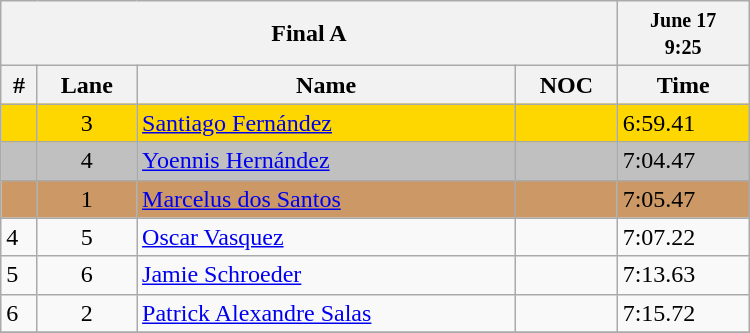<table class="wikitable" width=500>
<tr>
<th colspan=4>Final A</th>
<th colspan=2><small>June 17<br>9:25</small></th>
</tr>
<tr>
<th>#</th>
<th>Lane</th>
<th>Name</th>
<th>NOC</th>
<th>Time</th>
</tr>
<tr bgcolor=gold>
<td></td>
<td align=center>3</td>
<td><a href='#'>Santiago Fernández</a></td>
<td></td>
<td>6:59.41</td>
</tr>
<tr bgcolor=silver>
<td></td>
<td align=center>4</td>
<td><a href='#'>Yoennis Hernández</a></td>
<td></td>
<td>7:04.47</td>
</tr>
<tr bgcolor=cc9966>
<td></td>
<td align=center>1</td>
<td><a href='#'>Marcelus dos Santos</a></td>
<td></td>
<td>7:05.47</td>
</tr>
<tr>
<td>4</td>
<td align=center>5</td>
<td><a href='#'>Oscar Vasquez</a></td>
<td></td>
<td>7:07.22</td>
</tr>
<tr>
<td>5</td>
<td align=center>6</td>
<td><a href='#'>Jamie Schroeder</a></td>
<td></td>
<td>7:13.63</td>
</tr>
<tr>
<td>6</td>
<td align=center>2</td>
<td><a href='#'>Patrick Alexandre Salas</a></td>
<td></td>
<td>7:15.72</td>
</tr>
<tr>
</tr>
</table>
